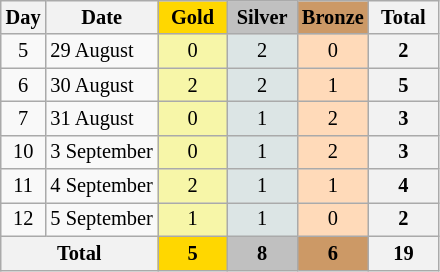<table class="wikitable sortable collapsible" style="font-size:85%; text-align:center;">
<tr>
<th>Day</th>
<th>Date</th>
<th width=40 style="background-color:gold;">Gold</th>
<th width=40 style="background-color:silver;">Silver</th>
<th width=40 style="background-color:#c96;">Bronze</th>
<th width=40>Total</th>
</tr>
<tr>
<td>5</td>
<td align=left>29 August</td>
<td style="background:#f7f6a8;">0</td>
<td style="background:#dce5e5;">2</td>
<td style="background:#ffdab9;">0</td>
<th>2</th>
</tr>
<tr>
<td>6</td>
<td align=left>30 August</td>
<td style="background:#f7f6a8;">2</td>
<td style="background:#dce5e5;">2</td>
<td style="background:#ffdab9;">1</td>
<th>5</th>
</tr>
<tr>
<td>7</td>
<td align=left>31 August</td>
<td style="background:#f7f6a8;">0</td>
<td style="background:#dce5e5;">1</td>
<td style="background:#ffdab9;">2</td>
<th>3</th>
</tr>
<tr>
<td>10</td>
<td align=left>3 September</td>
<td style="background:#f7f6a8;">0</td>
<td style="background:#dce5e5;">1</td>
<td style="background:#ffdab9;">2</td>
<th>3</th>
</tr>
<tr>
<td>11</td>
<td align=left>4 September</td>
<td style="background:#f7f6a8;">2</td>
<td style="background:#dce5e5;">1</td>
<td style="background:#ffdab9;">1</td>
<th>4</th>
</tr>
<tr>
<td>12</td>
<td align=left>5 September</td>
<td style="background:#f7f6a8;">1</td>
<td style="background:#dce5e5;">1</td>
<td style="background:#ffdab9;">0</td>
<th>2</th>
</tr>
<tr>
<th colspan="2">Total</th>
<th style="background:gold">5</th>
<th style="background:silver">8</th>
<th style="background:#c96">6</th>
<th>19</th>
</tr>
</table>
